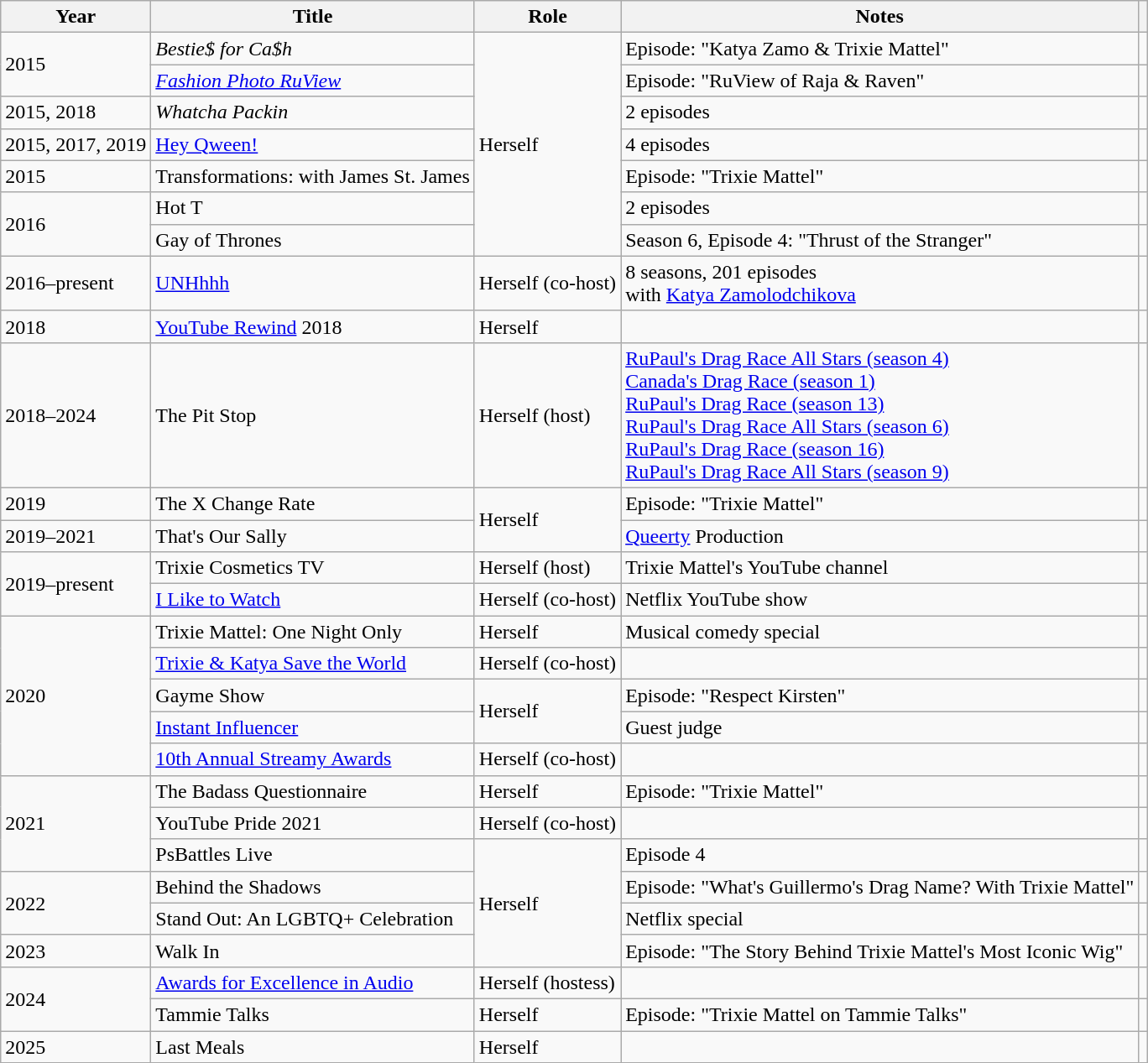<table class="wikitable plainrowheaders sortable">
<tr>
<th scope="col">Year</th>
<th scope="col">Title</th>
<th scope="col">Role</th>
<th scope="col">Notes</th>
<th style="text-align: center;" class="unsortable"></th>
</tr>
<tr>
<td rowspan=2>2015</td>
<td><em>Bestie$ for Ca$h</em></td>
<td rowspan="7">Herself</td>
<td>Episode: "Katya Zamo & Trixie Mattel"</td>
<td></td>
</tr>
<tr>
<td><em><a href='#'>Fashion Photo RuView</a></em></td>
<td>Episode: "RuView of Raja & Raven"</td>
<td></td>
</tr>
<tr>
<td>2015, 2018</td>
<td><em>Whatcha Packin<strong></td>
<td>2 episodes</td>
<td></td>
</tr>
<tr>
<td>2015, 2017, 2019</td>
<td></em><a href='#'>Hey Qween!</a><em></td>
<td>4 episodes</td>
<td></td>
</tr>
<tr>
<td>2015</td>
<td></em>Transformations: with James St. James<em></td>
<td>Episode: "Trixie Mattel"</td>
<td></td>
</tr>
<tr>
<td rowspan=2>2016</td>
<td></em>Hot T<em></td>
<td>2 episodes</td>
<td></td>
</tr>
<tr>
<td></em>Gay of Thrones<em></td>
<td>Season 6, Episode 4: "Thrust of the Stranger"</td>
<td style="text-align: center;"></td>
</tr>
<tr>
<td>2016–present</td>
<td></em><a href='#'>UNHhhh</a><em></td>
<td>Herself (co-host)</td>
<td>8 seasons, 201 episodes<br>with <a href='#'>Katya Zamolodchikova</a></td>
<td style="text-align: center;"></td>
</tr>
<tr>
<td>2018</td>
<td></em><a href='#'>YouTube Rewind</a> 2018<em></td>
<td>Herself</td>
<td></td>
<td></td>
</tr>
<tr>
<td>2018–2024</td>
<td></em>The Pit Stop<em></td>
<td>Herself (host)</td>
<td></em><a href='#'>RuPaul's Drag Race All Stars (season 4)</a><em><br></em><a href='#'>Canada's Drag Race (season 1)</a><em><br></em><a href='#'>RuPaul's Drag Race (season 13)</a><em><br></em><a href='#'>RuPaul's Drag Race All Stars (season 6)</a><em><br></em><a href='#'>RuPaul's Drag Race (season 16)</a><em><br></em><a href='#'>RuPaul's Drag Race All Stars (season 9)</a><em></td>
<td style="text-align: center;"></td>
</tr>
<tr>
<td>2019</td>
<td></em>The X Change Rate<em></td>
<td rowspan="2">Herself</td>
<td>Episode: "Trixie Mattel"</td>
<td></td>
</tr>
<tr>
<td>2019–2021</td>
<td></em>That's Our Sally<em></td>
<td><a href='#'>Queerty</a> Production</td>
<td></td>
</tr>
<tr>
<td rowspan=2>2019–present</td>
<td></em>Trixie Cosmetics TV<em></td>
<td>Herself (host)</td>
<td>Trixie Mattel's YouTube channel</td>
<td></td>
</tr>
<tr>
<td></em><a href='#'>I Like to Watch</a><em></td>
<td>Herself (co-host)</td>
<td>Netflix YouTube show</td>
<td style="text-align: center;"></td>
</tr>
<tr>
<td rowspan="5">2020</td>
<td></em>Trixie Mattel: One Night Only<em></td>
<td>Herself</td>
<td>Musical comedy special</td>
<td style="text-align: center;"></td>
</tr>
<tr>
<td></em><a href='#'>Trixie & Katya Save the World</a><em></td>
<td>Herself (co-host)</td>
<td></td>
<td style="text-align: center;"></td>
</tr>
<tr>
<td></em>Gayme Show<em></td>
<td rowspan="2">Herself</td>
<td>Episode: "Respect Kirsten"</td>
<td style="text-align: center;"></td>
</tr>
<tr>
<td></em><a href='#'>Instant Influencer</a><em></td>
<td>Guest judge</td>
<td style="text-align: center;"></td>
</tr>
<tr>
<td></em><a href='#'>10th Annual Streamy Awards</a><em></td>
<td>Herself (co-host)</td>
<td></td>
<td></td>
</tr>
<tr>
<td rowspan="3">2021</td>
<td></em>The Badass Questionnaire<em></td>
<td>Herself</td>
<td>Episode: "Trixie Mattel"</td>
<td></td>
</tr>
<tr>
<td></em>YouTube Pride 2021<em></td>
<td>Herself (co-host)</td>
<td></td>
<td></td>
</tr>
<tr>
<td></em>PsBattles Live<em></td>
<td rowspan="4">Herself</td>
<td>Episode 4</td>
<td></td>
</tr>
<tr>
<td rowspan="2">2022</td>
<td></em>Behind the Shadows<em></td>
<td>Episode: "What's Guillermo's Drag Name? With Trixie Mattel"</td>
<td></td>
</tr>
<tr>
<td></em>Stand Out: An LGBTQ+ Celebration<em></td>
<td>Netflix special</td>
<td></td>
</tr>
<tr>
<td>2023</td>
<td></em>Walk In<em></td>
<td>Episode: "The Story Behind Trixie Mattel's Most Iconic Wig"</td>
<td></td>
</tr>
<tr>
<td rowspan="2">2024</td>
<td></em><a href='#'>Awards for Excellence in Audio</a><em></td>
<td>Herself (hostess)</td>
<td></td>
<td></td>
</tr>
<tr>
<td></em>Tammie Talks<em></td>
<td>Herself</td>
<td>Episode: "Trixie Mattel on Tammie Talks"</td>
<td></td>
</tr>
<tr>
<td>2025</td>
<td></em>Last Meals<em></td>
<td>Herself</td>
<td></td>
<td></td>
</tr>
</table>
